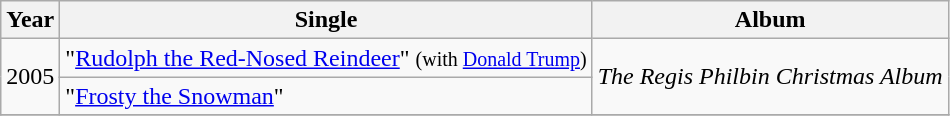<table class="wikitable">
<tr>
<th>Year</th>
<th>Single</th>
<th>Album</th>
</tr>
<tr>
<td rowspan="2">2005</td>
<td>"<a href='#'>Rudolph the Red-Nosed Reindeer</a>" <small>(with <a href='#'>Donald Trump</a>)</small></td>
<td rowspan="2"><em>The Regis Philbin Christmas Album</em></td>
</tr>
<tr>
<td>"<a href='#'>Frosty the Snowman</a>"</td>
</tr>
<tr>
</tr>
</table>
